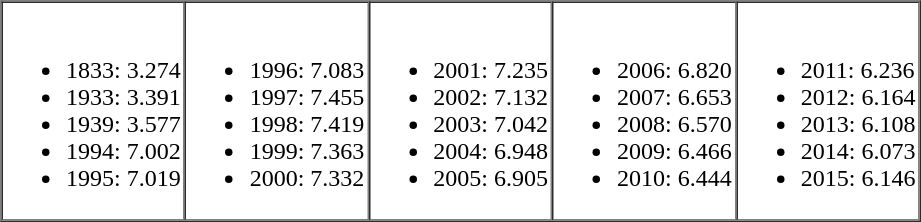<table border="1" cellpadding="2" cellspacing="0">
<tr>
<td style="vertical-align:top; width:20%;"><br><ul><li>1833: 3.274</li><li>1933: 3.391</li><li>1939: 3.577</li><li>1994: 7.002</li><li>1995: 7.019</li></ul></td>
<td style="vertical-align:top; width:20%;"><br><ul><li>1996: 7.083</li><li>1997: 7.455</li><li>1998: 7.419</li><li>1999: 7.363</li><li>2000: 7.332</li></ul></td>
<td style="vertical-align:top; width:20%;"><br><ul><li>2001: 7.235</li><li>2002: 7.132</li><li>2003: 7.042</li><li>2004: 6.948</li><li>2005: 6.905</li></ul></td>
<td style="vertical-align:top; width:20%;"><br><ul><li>2006: 6.820</li><li>2007: 6.653</li><li>2008: 6.570</li><li>2009: 6.466</li><li>2010: 6.444</li></ul></td>
<td style="vertical-align:top; width:20%;"><br><ul><li>2011: 6.236</li><li>2012: 6.164</li><li>2013: 6.108</li><li>2014: 6.073</li><li>2015: 6.146</li></ul></td>
</tr>
</table>
